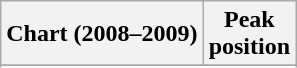<table class="wikitable sortable plainrowheaders" style="text-align:center">
<tr>
<th scope="col">Chart (2008–2009)</th>
<th scope="col">Peak<br>position</th>
</tr>
<tr>
</tr>
<tr>
</tr>
<tr>
</tr>
<tr>
</tr>
<tr>
</tr>
<tr>
</tr>
<tr>
</tr>
</table>
